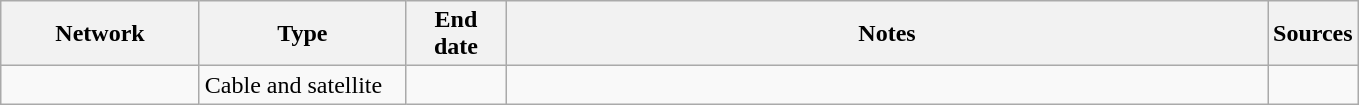<table class="wikitable">
<tr>
<th style="text-align:center; width:125px">Network</th>
<th style="text-align:center; width:130px">Type</th>
<th style="text-align:center; width:60px">End date</th>
<th style="text-align:center; width:500px">Notes</th>
<th style="text-align:center; width:30px">Sources</th>
</tr>
<tr>
<td><a href='#'></a></td>
<td>Cable and satellite</td>
<td></td>
<td></td>
<td></td>
</tr>
</table>
